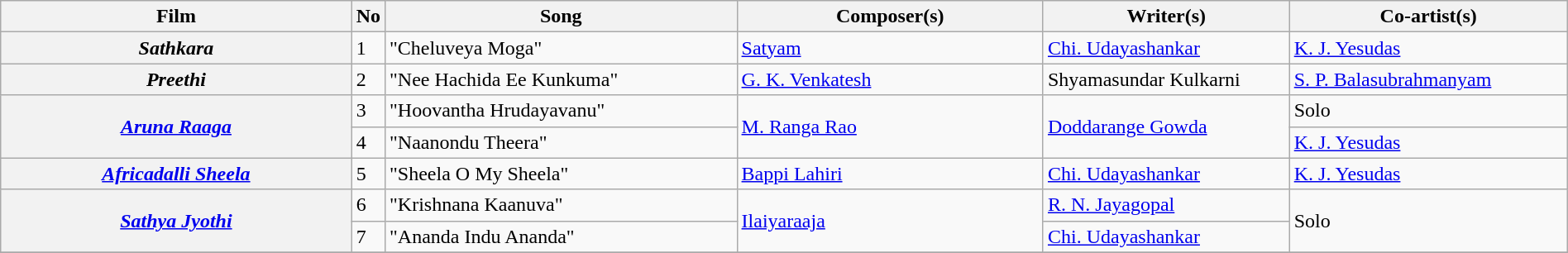<table class="wikitable plainrowheaders" width="100%" textcolor:#000;">
<tr>
<th scope="col" width=23%><strong>Film</strong></th>
<th><strong>No</strong></th>
<th scope="col" width=23%><strong>Song</strong></th>
<th scope="col" width=20%><strong>Composer(s)</strong></th>
<th scope="col" width=16%><strong>Writer(s)</strong></th>
<th scope="col" width=18%><strong>Co-artist(s)</strong></th>
</tr>
<tr>
<th><em>Sathkara</em></th>
<td>1</td>
<td>"Cheluveya Moga"</td>
<td><a href='#'>Satyam</a></td>
<td><a href='#'>Chi. Udayashankar</a></td>
<td><a href='#'>K. J. Yesudas</a></td>
</tr>
<tr>
<th><em>Preethi</em></th>
<td>2</td>
<td>"Nee Hachida Ee Kunkuma"</td>
<td><a href='#'>G. K. Venkatesh</a></td>
<td>Shyamasundar Kulkarni</td>
<td><a href='#'>S. P. Balasubrahmanyam</a></td>
</tr>
<tr>
<th rowspan="2"><em><a href='#'>Aruna Raaga</a></em></th>
<td>3</td>
<td>"Hoovantha Hrudayavanu"</td>
<td rowspan="2"><a href='#'>M. Ranga Rao</a></td>
<td rowspan="2"><a href='#'>Doddarange Gowda</a></td>
<td>Solo</td>
</tr>
<tr>
<td>4</td>
<td>"Naanondu Theera"</td>
<td><a href='#'>K. J. Yesudas</a></td>
</tr>
<tr>
<th><em><a href='#'>Africadalli Sheela</a></em></th>
<td>5</td>
<td>"Sheela O My Sheela"</td>
<td><a href='#'>Bappi Lahiri</a></td>
<td><a href='#'>Chi. Udayashankar</a></td>
<td><a href='#'>K. J. Yesudas</a></td>
</tr>
<tr>
<th rowspan="2"><em><a href='#'>Sathya Jyothi</a></em></th>
<td>6</td>
<td>"Krishnana Kaanuva"</td>
<td rowspan="2"><a href='#'>Ilaiyaraaja</a></td>
<td><a href='#'>R. N. Jayagopal</a></td>
<td rowspan="2">Solo</td>
</tr>
<tr>
<td>7</td>
<td>"Ananda Indu Ananda"</td>
<td><a href='#'>Chi. Udayashankar</a></td>
</tr>
<tr>
</tr>
</table>
